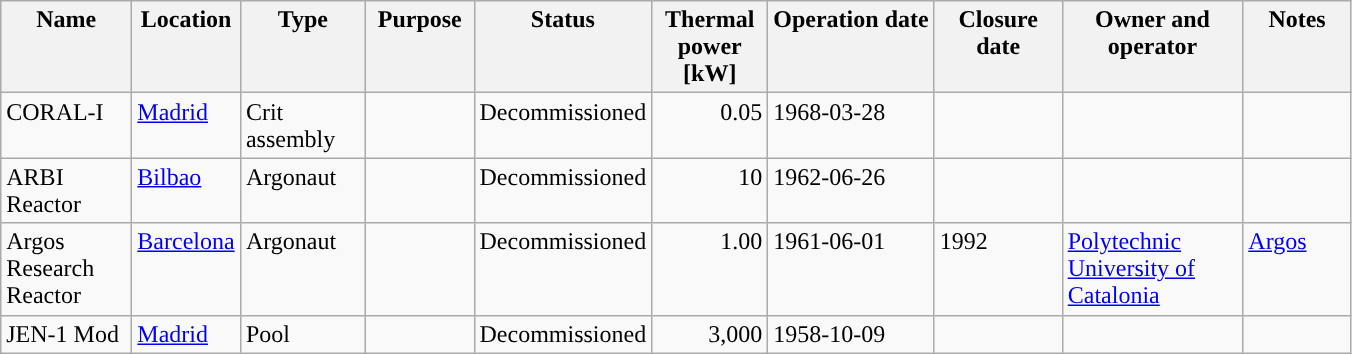<table class="wikitable" >
<tr valign="top">
<th width="80">Name</th>
<th width="65">Location</th>
<th width="76">Type</th>
<th width="65">Purpose</th>
<th width="91">Status</th>
<th width="70“">Thermal power [kW]</th>
<th width=„67“>Operation date</th>
<th width="78“">Closure date</th>
<th width="113“">Owner and operator</th>
<th width="65">Notes</th>
</tr>
<tr valign="top">
<td>CORAL-I</td>
<td><a href='#'>Madrid</a></td>
<td>Crit assembly</td>
<td></td>
<td>Decommissioned</td>
<td align="right">0.05</td>
<td>1968-03-28</td>
<td></td>
<td></td>
<td></td>
</tr>
<tr valign="top">
<td>ARBI Reactor</td>
<td><a href='#'>Bilbao</a></td>
<td>Argonaut</td>
<td></td>
<td>Decommissioned</td>
<td align="right">10</td>
<td>1962-06-26</td>
<td></td>
<td></td>
<td></td>
</tr>
<tr valign="top">
<td>Argos Research Reactor</td>
<td><a href='#'>Barcelona</a></td>
<td>Argonaut</td>
<td></td>
<td>Decommissioned</td>
<td align="right">1.00</td>
<td>1961-06-01</td>
<td>1992</td>
<td><a href='#'>Polytechnic University of Catalonia</a></td>
<td><a href='#'>Argos</a></td>
</tr>
<tr valign="top">
<td>JEN-1 Mod</td>
<td><a href='#'>Madrid</a></td>
<td>Pool</td>
<td></td>
<td>Decommissioned</td>
<td align="right">3,000</td>
<td>1958-10-09</td>
<td></td>
<td></td>
<td></td>
</tr>
</table>
